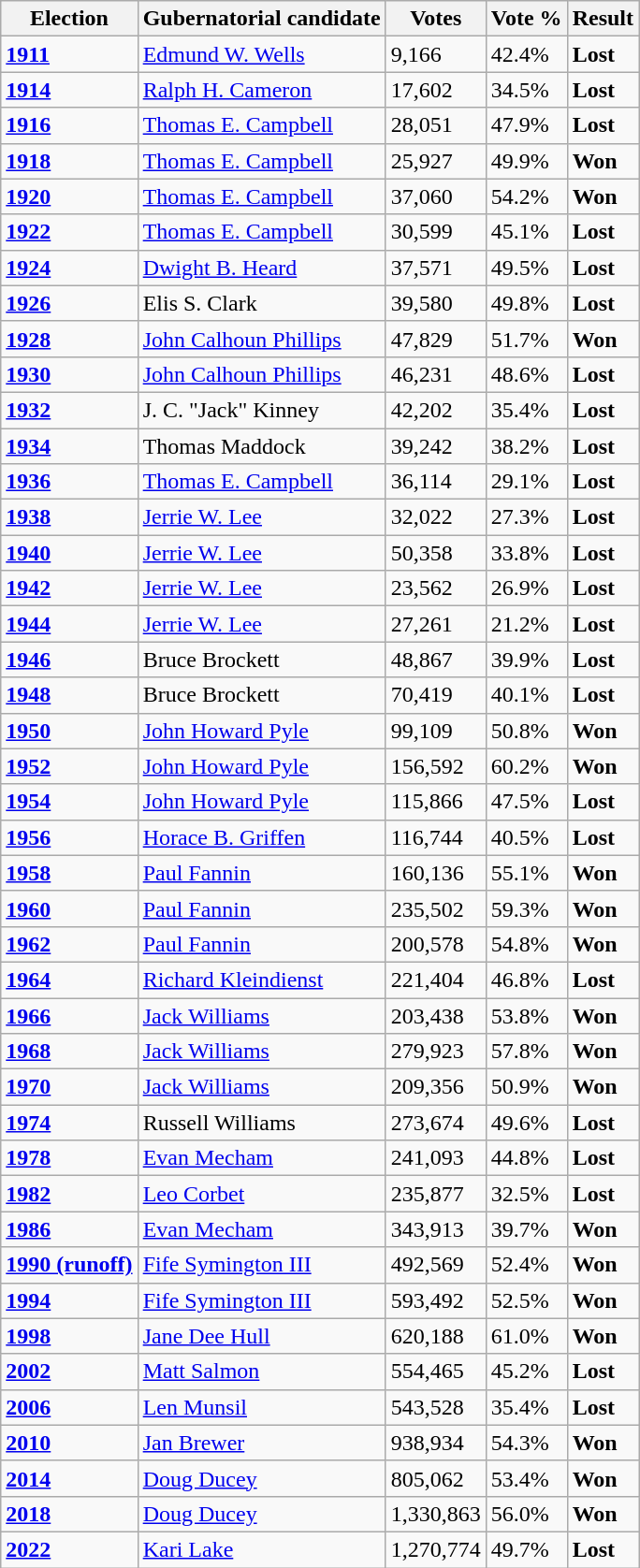<table class="wikitable">
<tr>
<th>Election</th>
<th>Gubernatorial candidate</th>
<th>Votes</th>
<th>Vote %</th>
<th>Result</th>
</tr>
<tr>
<td><strong><a href='#'>1911</a></strong></td>
<td><a href='#'>Edmund W. Wells</a></td>
<td>9,166</td>
<td>42.4%</td>
<td><strong>Lost</strong> </td>
</tr>
<tr>
<td><strong><a href='#'>1914</a></strong></td>
<td><a href='#'>Ralph H. Cameron</a></td>
<td>17,602</td>
<td>34.5%</td>
<td><strong>Lost</strong> </td>
</tr>
<tr>
<td><strong><a href='#'>1916</a></strong></td>
<td><a href='#'>Thomas E. Campbell</a></td>
<td>28,051</td>
<td>47.9%</td>
<td><strong>Lost</strong> </td>
</tr>
<tr>
<td><strong><a href='#'>1918</a></strong></td>
<td><a href='#'>Thomas E. Campbell</a></td>
<td>25,927</td>
<td>49.9%</td>
<td><strong>Won</strong> </td>
</tr>
<tr>
<td><strong><a href='#'>1920</a></strong></td>
<td><a href='#'>Thomas E. Campbell</a></td>
<td>37,060</td>
<td>54.2%</td>
<td><strong>Won</strong> </td>
</tr>
<tr>
<td><strong><a href='#'>1922</a></strong></td>
<td><a href='#'>Thomas E. Campbell</a></td>
<td>30,599</td>
<td>45.1%</td>
<td><strong>Lost</strong> </td>
</tr>
<tr>
<td><strong><a href='#'>1924</a></strong></td>
<td><a href='#'>Dwight B. Heard</a></td>
<td>37,571</td>
<td>49.5%</td>
<td><strong>Lost</strong> </td>
</tr>
<tr>
<td><strong><a href='#'>1926</a></strong></td>
<td>Elis S. Clark</td>
<td>39,580</td>
<td>49.8%</td>
<td><strong>Lost</strong> </td>
</tr>
<tr>
<td><strong><a href='#'>1928</a></strong></td>
<td><a href='#'>John Calhoun Phillips</a></td>
<td>47,829</td>
<td>51.7%</td>
<td><strong>Won</strong> </td>
</tr>
<tr>
<td><strong><a href='#'>1930</a></strong></td>
<td><a href='#'>John Calhoun Phillips</a></td>
<td>46,231</td>
<td>48.6%</td>
<td><strong>Lost</strong> </td>
</tr>
<tr>
<td><strong><a href='#'>1932</a></strong></td>
<td>J. C. "Jack" Kinney</td>
<td>42,202</td>
<td>35.4%</td>
<td><strong>Lost</strong> </td>
</tr>
<tr>
<td><strong><a href='#'>1934</a></strong></td>
<td>Thomas Maddock</td>
<td>39,242</td>
<td>38.2%</td>
<td><strong>Lost</strong> </td>
</tr>
<tr>
<td><strong><a href='#'>1936</a></strong></td>
<td><a href='#'>Thomas E. Campbell</a></td>
<td>36,114</td>
<td>29.1%</td>
<td><strong>Lost</strong> </td>
</tr>
<tr>
<td><strong><a href='#'>1938</a></strong></td>
<td><a href='#'>Jerrie W. Lee</a></td>
<td>32,022</td>
<td>27.3%</td>
<td><strong>Lost</strong> </td>
</tr>
<tr>
<td><strong><a href='#'>1940</a></strong></td>
<td><a href='#'>Jerrie W. Lee</a></td>
<td>50,358</td>
<td>33.8%</td>
<td><strong>Lost</strong> </td>
</tr>
<tr>
<td><strong><a href='#'>1942</a></strong></td>
<td><a href='#'>Jerrie W. Lee</a></td>
<td>23,562</td>
<td>26.9%</td>
<td><strong>Lost</strong> </td>
</tr>
<tr>
<td><strong><a href='#'>1944</a></strong></td>
<td><a href='#'>Jerrie W. Lee</a></td>
<td>27,261</td>
<td>21.2%</td>
<td><strong>Lost</strong> </td>
</tr>
<tr>
<td><strong><a href='#'>1946</a></strong></td>
<td>Bruce Brockett</td>
<td>48,867</td>
<td>39.9%</td>
<td><strong>Lost</strong> </td>
</tr>
<tr>
<td><strong><a href='#'>1948</a></strong></td>
<td>Bruce Brockett</td>
<td>70,419</td>
<td>40.1%</td>
<td><strong>Lost</strong> </td>
</tr>
<tr>
<td><strong><a href='#'>1950</a></strong></td>
<td><a href='#'>John Howard Pyle</a></td>
<td>99,109</td>
<td>50.8%</td>
<td><strong>Won</strong> </td>
</tr>
<tr>
<td><strong><a href='#'>1952</a></strong></td>
<td><a href='#'>John Howard Pyle</a></td>
<td>156,592</td>
<td>60.2%</td>
<td><strong>Won</strong> </td>
</tr>
<tr>
<td><strong><a href='#'>1954</a></strong></td>
<td><a href='#'>John Howard Pyle</a></td>
<td>115,866</td>
<td>47.5%</td>
<td><strong>Lost</strong> </td>
</tr>
<tr>
<td><strong><a href='#'>1956</a></strong></td>
<td><a href='#'>Horace B. Griffen</a></td>
<td>116,744</td>
<td>40.5%</td>
<td><strong>Lost</strong> </td>
</tr>
<tr>
<td><strong><a href='#'>1958</a></strong></td>
<td><a href='#'>Paul Fannin</a></td>
<td>160,136</td>
<td>55.1%</td>
<td><strong>Won</strong> </td>
</tr>
<tr>
<td><strong><a href='#'>1960</a></strong></td>
<td><a href='#'>Paul Fannin</a></td>
<td>235,502</td>
<td>59.3%</td>
<td><strong>Won</strong> </td>
</tr>
<tr>
<td><strong><a href='#'>1962</a></strong></td>
<td><a href='#'>Paul Fannin</a></td>
<td>200,578</td>
<td>54.8%</td>
<td><strong>Won</strong> </td>
</tr>
<tr>
<td><strong><a href='#'>1964</a></strong></td>
<td><a href='#'>Richard Kleindienst</a></td>
<td>221,404</td>
<td>46.8%</td>
<td><strong>Lost</strong> </td>
</tr>
<tr>
<td><strong><a href='#'>1966</a></strong></td>
<td><a href='#'>Jack Williams</a></td>
<td>203,438</td>
<td>53.8%</td>
<td><strong>Won</strong> </td>
</tr>
<tr>
<td><strong><a href='#'>1968</a></strong></td>
<td><a href='#'>Jack Williams</a></td>
<td>279,923</td>
<td>57.8%</td>
<td><strong>Won</strong> </td>
</tr>
<tr>
<td><strong><a href='#'>1970</a></strong></td>
<td><a href='#'>Jack Williams</a></td>
<td>209,356</td>
<td>50.9%</td>
<td><strong>Won</strong> </td>
</tr>
<tr>
<td><strong><a href='#'>1974</a></strong></td>
<td>Russell Williams</td>
<td>273,674</td>
<td>49.6%</td>
<td><strong>Lost</strong> </td>
</tr>
<tr>
<td><strong><a href='#'>1978</a></strong></td>
<td><a href='#'>Evan Mecham</a></td>
<td>241,093</td>
<td>44.8%</td>
<td><strong>Lost</strong> </td>
</tr>
<tr>
<td><strong><a href='#'>1982</a></strong></td>
<td><a href='#'>Leo Corbet</a></td>
<td>235,877</td>
<td>32.5%</td>
<td><strong>Lost</strong> </td>
</tr>
<tr>
<td><strong><a href='#'>1986</a></strong></td>
<td><a href='#'>Evan Mecham</a></td>
<td>343,913</td>
<td>39.7%</td>
<td><strong>Won</strong> </td>
</tr>
<tr>
<td><strong><a href='#'>1990 (runoff)</a></strong></td>
<td><a href='#'>Fife Symington III</a></td>
<td>492,569</td>
<td>52.4%</td>
<td><strong>Won</strong> </td>
</tr>
<tr>
<td><strong><a href='#'>1994</a></strong></td>
<td><a href='#'>Fife Symington III</a></td>
<td>593,492</td>
<td>52.5%</td>
<td><strong>Won</strong> </td>
</tr>
<tr>
<td><strong><a href='#'>1998</a></strong></td>
<td><a href='#'>Jane Dee Hull</a></td>
<td>620,188</td>
<td>61.0%</td>
<td><strong>Won</strong> </td>
</tr>
<tr>
<td><strong><a href='#'>2002</a></strong></td>
<td><a href='#'>Matt Salmon</a></td>
<td>554,465</td>
<td>45.2%</td>
<td><strong>Lost</strong> </td>
</tr>
<tr>
<td><strong><a href='#'>2006</a></strong></td>
<td><a href='#'>Len Munsil</a></td>
<td>543,528</td>
<td>35.4%</td>
<td><strong>Lost</strong> </td>
</tr>
<tr>
<td><strong><a href='#'>2010</a></strong></td>
<td><a href='#'>Jan Brewer</a></td>
<td>938,934</td>
<td>54.3%</td>
<td><strong>Won</strong> </td>
</tr>
<tr>
<td><strong><a href='#'>2014</a></strong></td>
<td><a href='#'>Doug Ducey</a></td>
<td>805,062</td>
<td>53.4%</td>
<td><strong>Won</strong> </td>
</tr>
<tr>
<td><strong><a href='#'>2018</a></strong></td>
<td><a href='#'>Doug Ducey</a></td>
<td>1,330,863</td>
<td>56.0%</td>
<td><strong>Won</strong> </td>
</tr>
<tr>
<td><strong><a href='#'>2022</a></strong></td>
<td><a href='#'>Kari Lake</a></td>
<td>1,270,774</td>
<td>49.7%</td>
<td><strong>Lost</strong> </td>
</tr>
</table>
